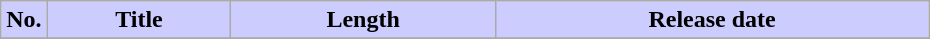<table class="wikitable plainrowheaders">
<tr>
<th style="background:#CCCCFF; width:5%;">No.</th>
<th style="background:#CCCCFF;">Title</th>
<th style="background:#CCCCFF;">Length</th>
<th style="background:#CCCCFF;">Release date</th>
</tr>
<tr>
</tr>
</table>
